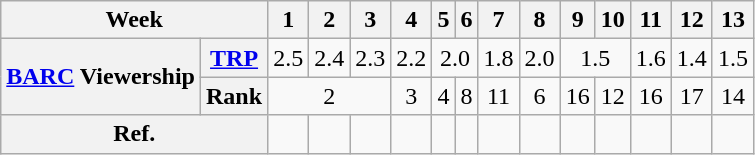<table class="wikitable" style="text-align:center">
<tr>
<th colspan="2">Week</th>
<th>1</th>
<th>2</th>
<th>3</th>
<th>4</th>
<th>5</th>
<th>6</th>
<th>7</th>
<th>8</th>
<th>9</th>
<th>10</th>
<th>11</th>
<th>12</th>
<th>13</th>
</tr>
<tr>
<th rowspan="2"><a href='#'>BARC</a> Viewership</th>
<th><a href='#'>TRP</a></th>
<td>2.5</td>
<td>2.4</td>
<td>2.3</td>
<td>2.2</td>
<td colspan="2">2.0</td>
<td>1.8</td>
<td>2.0</td>
<td colspan="2">1.5</td>
<td>1.6</td>
<td>1.4</td>
<td>1.5</td>
</tr>
<tr>
<th>Rank</th>
<td colspan=3>2</td>
<td>3</td>
<td>4</td>
<td>8</td>
<td>11</td>
<td>6</td>
<td>16</td>
<td>12</td>
<td>16</td>
<td>17</td>
<td>14</td>
</tr>
<tr>
<th colspan="2">Ref.</th>
<td></td>
<td></td>
<td></td>
<td></td>
<td></td>
<td></td>
<td></td>
<td></td>
<td></td>
<td></td>
<td></td>
<td></td>
<td></td>
</tr>
</table>
